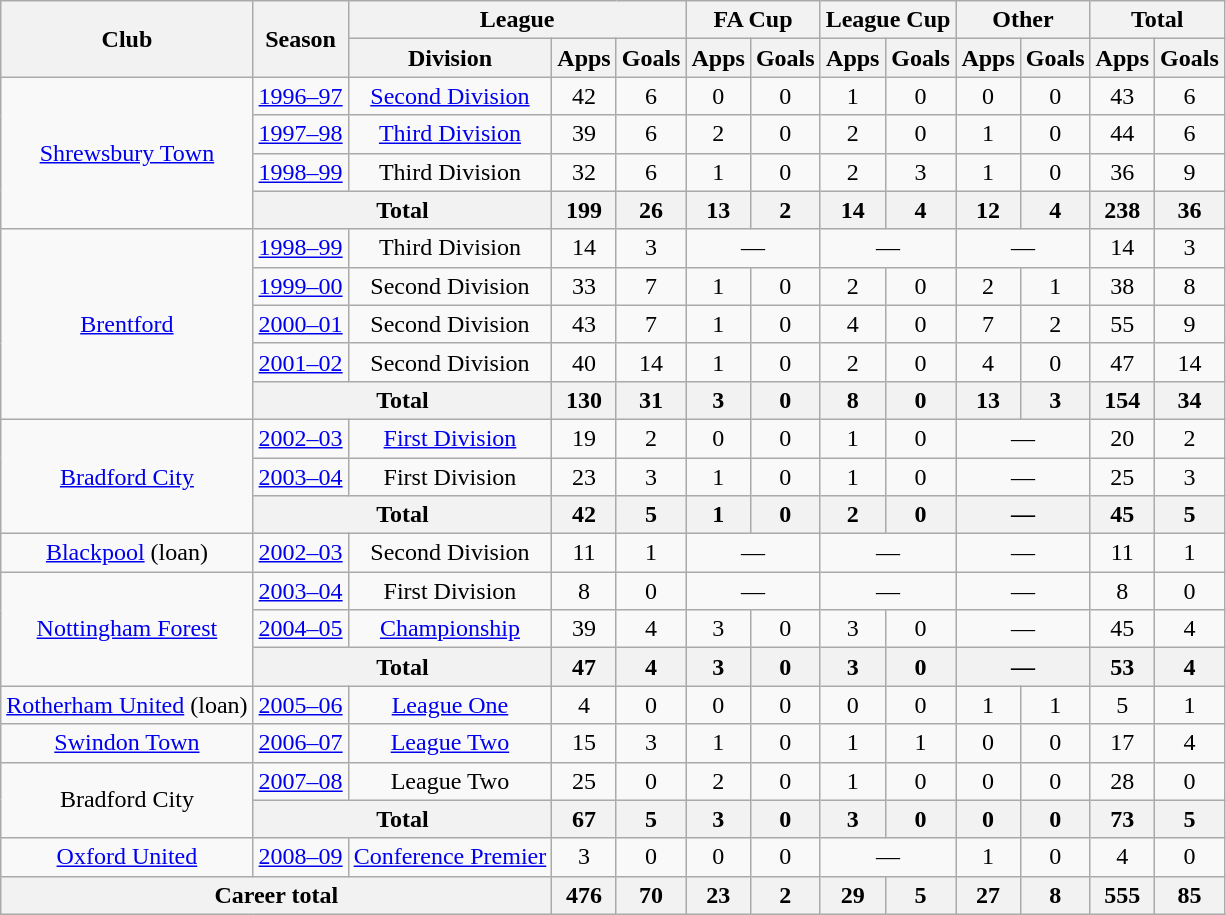<table class="wikitable" style="text-align: center">
<tr>
<th rowspan="2">Club</th>
<th rowspan="2">Season</th>
<th colspan="3">League</th>
<th colspan="2">FA Cup</th>
<th colspan="2">League Cup</th>
<th colspan="2">Other</th>
<th colspan="2">Total</th>
</tr>
<tr>
<th>Division</th>
<th>Apps</th>
<th>Goals</th>
<th>Apps</th>
<th>Goals</th>
<th>Apps</th>
<th>Goals</th>
<th>Apps</th>
<th>Goals</th>
<th>Apps</th>
<th>Goals</th>
</tr>
<tr>
<td rowspan="4"><a href='#'>Shrewsbury Town</a></td>
<td><a href='#'>1996–97</a></td>
<td><a href='#'>Second Division</a></td>
<td>42</td>
<td>6</td>
<td>0</td>
<td>0</td>
<td>1</td>
<td>0</td>
<td>0</td>
<td>0</td>
<td>43</td>
<td>6</td>
</tr>
<tr>
<td><a href='#'>1997–98</a></td>
<td><a href='#'>Third Division</a></td>
<td>39</td>
<td>6</td>
<td>2</td>
<td>0</td>
<td>2</td>
<td>0</td>
<td>1</td>
<td>0</td>
<td>44</td>
<td>6</td>
</tr>
<tr>
<td><a href='#'>1998–99</a></td>
<td>Third Division</td>
<td>32</td>
<td>6</td>
<td>1</td>
<td>0</td>
<td>2</td>
<td>3</td>
<td>1</td>
<td>0</td>
<td>36</td>
<td>9</td>
</tr>
<tr>
<th colspan="2">Total</th>
<th>199</th>
<th>26</th>
<th>13</th>
<th>2</th>
<th>14</th>
<th>4</th>
<th>12</th>
<th>4</th>
<th>238</th>
<th>36</th>
</tr>
<tr>
<td rowspan="5"><a href='#'>Brentford</a></td>
<td><a href='#'>1998–99</a></td>
<td>Third Division</td>
<td>14</td>
<td>3</td>
<td colspan="2">―</td>
<td colspan="2">―</td>
<td colspan="2">―</td>
<td>14</td>
<td>3</td>
</tr>
<tr>
<td><a href='#'>1999–00</a></td>
<td>Second Division</td>
<td>33</td>
<td>7</td>
<td>1</td>
<td>0</td>
<td>2</td>
<td>0</td>
<td>2</td>
<td>1</td>
<td>38</td>
<td>8</td>
</tr>
<tr>
<td><a href='#'>2000–01</a></td>
<td>Second Division</td>
<td>43</td>
<td>7</td>
<td>1</td>
<td>0</td>
<td>4</td>
<td>0</td>
<td>7</td>
<td>2</td>
<td>55</td>
<td>9</td>
</tr>
<tr>
<td><a href='#'>2001–02</a></td>
<td>Second Division</td>
<td>40</td>
<td>14</td>
<td>1</td>
<td>0</td>
<td>2</td>
<td>0</td>
<td>4</td>
<td>0</td>
<td>47</td>
<td>14</td>
</tr>
<tr>
<th colspan="2">Total</th>
<th>130</th>
<th>31</th>
<th>3</th>
<th>0</th>
<th>8</th>
<th>0</th>
<th>13</th>
<th>3</th>
<th>154</th>
<th>34</th>
</tr>
<tr>
<td rowspan="3"><a href='#'>Bradford City</a></td>
<td><a href='#'>2002–03</a></td>
<td><a href='#'>First Division</a></td>
<td>19</td>
<td>2</td>
<td>0</td>
<td>0</td>
<td>1</td>
<td>0</td>
<td colspan="2">―</td>
<td>20</td>
<td>2</td>
</tr>
<tr>
<td><a href='#'>2003–04</a></td>
<td>First Division</td>
<td>23</td>
<td>3</td>
<td>1</td>
<td>0</td>
<td>1</td>
<td>0</td>
<td colspan="2">―</td>
<td>25</td>
<td>3</td>
</tr>
<tr>
<th colspan="2">Total</th>
<th>42</th>
<th>5</th>
<th>1</th>
<th>0</th>
<th>2</th>
<th>0</th>
<th colspan="2">―</th>
<th>45</th>
<th>5</th>
</tr>
<tr>
<td><a href='#'>Blackpool</a> (loan)</td>
<td><a href='#'>2002–03</a></td>
<td>Second Division</td>
<td>11</td>
<td>1</td>
<td colspan="2">―</td>
<td colspan="2">―</td>
<td colspan="2">―</td>
<td>11</td>
<td>1</td>
</tr>
<tr>
<td rowspan="3"><a href='#'>Nottingham Forest</a></td>
<td><a href='#'>2003–04</a></td>
<td>First Division</td>
<td>8</td>
<td>0</td>
<td colspan="2">―</td>
<td colspan="2">―</td>
<td colspan="2">―</td>
<td>8</td>
<td>0</td>
</tr>
<tr>
<td><a href='#'>2004–05</a></td>
<td><a href='#'>Championship</a></td>
<td>39</td>
<td>4</td>
<td>3</td>
<td>0</td>
<td>3</td>
<td>0</td>
<td colspan="2">―</td>
<td>45</td>
<td>4</td>
</tr>
<tr>
<th colspan="2">Total</th>
<th>47</th>
<th>4</th>
<th>3</th>
<th>0</th>
<th>3</th>
<th>0</th>
<th colspan="2">―</th>
<th>53</th>
<th>4</th>
</tr>
<tr>
<td><a href='#'>Rotherham United</a> (loan)</td>
<td><a href='#'>2005–06</a></td>
<td><a href='#'>League One</a></td>
<td>4</td>
<td>0</td>
<td>0</td>
<td>0</td>
<td>0</td>
<td>0</td>
<td>1</td>
<td>1</td>
<td>5</td>
<td>1</td>
</tr>
<tr>
<td><a href='#'>Swindon Town</a></td>
<td><a href='#'>2006–07</a></td>
<td><a href='#'>League Two</a></td>
<td>15</td>
<td>3</td>
<td>1</td>
<td>0</td>
<td>1</td>
<td>1</td>
<td>0</td>
<td>0</td>
<td>17</td>
<td>4</td>
</tr>
<tr>
<td rowspan="2">Bradford City</td>
<td><a href='#'>2007–08</a></td>
<td>League Two</td>
<td>25</td>
<td>0</td>
<td>2</td>
<td>0</td>
<td>1</td>
<td>0</td>
<td>0</td>
<td>0</td>
<td>28</td>
<td>0</td>
</tr>
<tr>
<th colspan="2">Total</th>
<th>67</th>
<th>5</th>
<th>3</th>
<th>0</th>
<th>3</th>
<th>0</th>
<th>0</th>
<th>0</th>
<th>73</th>
<th>5</th>
</tr>
<tr>
<td><a href='#'>Oxford United</a></td>
<td><a href='#'>2008–09</a></td>
<td><a href='#'>Conference Premier</a></td>
<td>3</td>
<td>0</td>
<td>0</td>
<td>0</td>
<td colspan="2">―</td>
<td>1</td>
<td>0</td>
<td>4</td>
<td>0</td>
</tr>
<tr>
<th colspan="3">Career total</th>
<th>476</th>
<th>70</th>
<th>23</th>
<th>2</th>
<th>29</th>
<th>5</th>
<th>27</th>
<th>8</th>
<th>555</th>
<th>85</th>
</tr>
</table>
